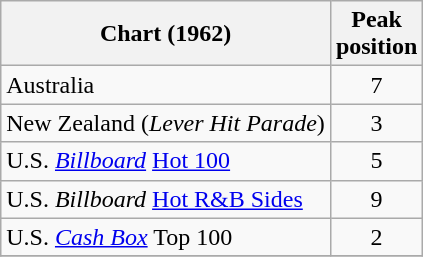<table class="wikitable sortable">
<tr>
<th>Chart (1962)</th>
<th>Peak<br>position</th>
</tr>
<tr>
<td>Australia</td>
<td style="text-align:center;">7</td>
</tr>
<tr>
<td>New Zealand (<em>Lever Hit Parade</em>)</td>
<td style="text-align:center;">3</td>
</tr>
<tr>
<td>U.S. <em><a href='#'>Billboard</a></em> <a href='#'>Hot 100</a></td>
<td style="text-align:center;">5</td>
</tr>
<tr>
<td>U.S. <em>Billboard</em> <a href='#'>Hot R&B Sides</a></td>
<td style="text-align:center;">9</td>
</tr>
<tr>
<td>U.S. <a href='#'><em>Cash Box</em></a> Top 100</td>
<td align="center">2</td>
</tr>
<tr>
</tr>
</table>
